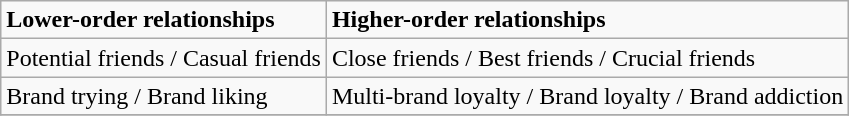<table class="wikitable">
<tr>
<td><strong>Lower-order relationships</strong></td>
<td><strong>Higher-order relationships</strong></td>
</tr>
<tr>
<td>Potential friends / Casual friends</td>
<td>Close friends / Best friends / Crucial friends</td>
</tr>
<tr>
<td>Brand trying / Brand liking</td>
<td>Multi-brand loyalty / Brand loyalty / Brand addiction</td>
</tr>
<tr>
</tr>
</table>
